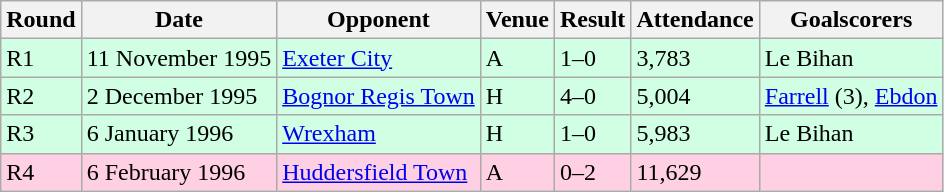<table class="wikitable">
<tr>
<th>Round</th>
<th>Date</th>
<th>Opponent</th>
<th>Venue</th>
<th>Result</th>
<th>Attendance</th>
<th>Goalscorers</th>
</tr>
<tr style="background-color: #d0ffe3;">
<td>R1</td>
<td>11 November 1995</td>
<td><a href='#'>Exeter City</a></td>
<td>A</td>
<td>1–0</td>
<td>3,783</td>
<td>Le Bihan</td>
</tr>
<tr style="background-color: #d0ffe3;">
<td>R2</td>
<td>2 December 1995</td>
<td><a href='#'>Bognor Regis Town</a></td>
<td>H</td>
<td>4–0</td>
<td>5,004</td>
<td><a href='#'>Farrell</a> (3), <a href='#'>Ebdon</a></td>
</tr>
<tr style="background-color: #d0ffe3;">
<td>R3</td>
<td>6 January 1996</td>
<td><a href='#'>Wrexham</a></td>
<td>H</td>
<td>1–0</td>
<td>5,983</td>
<td>Le Bihan</td>
</tr>
<tr style="background-color: #ffd0e3;">
<td>R4</td>
<td>6 February 1996</td>
<td><a href='#'>Huddersfield Town</a></td>
<td>A</td>
<td>0–2</td>
<td>11,629</td>
<td></td>
</tr>
</table>
